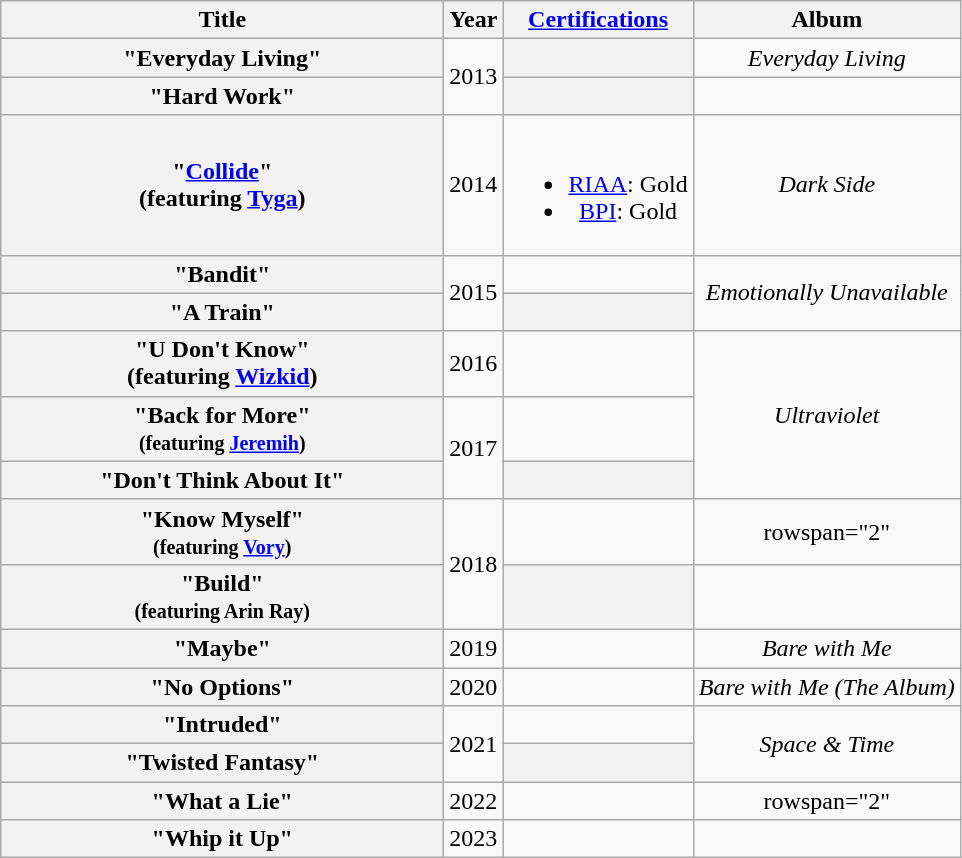<table class="wikitable plainrowheaders" style="text-align:center;">
<tr>
<th scope="col" rowspan="1" style="width:18em;">Title</th>
<th scope="col" rowspan="1">Year</th>
<th><a href='#'>Certifications</a></th>
<th rowspan="1" scope="col">Album</th>
</tr>
<tr>
<th scope="row">"Everyday Living"</th>
<td rowspan="2">2013</td>
<th></th>
<td><em>Everyday Living</em></td>
</tr>
<tr>
<th scope="row">"Hard Work"</th>
<th></th>
<td></td>
</tr>
<tr>
<th scope="row">"<a href='#'>Collide</a>" <br><span>(featuring <a href='#'>Tyga</a>)</span></th>
<td>2014</td>
<td><br><ul><li><a href='#'>RIAA</a>: Gold</li><li><a href='#'>BPI</a>: Gold</li></ul></td>
<td><em>Dark Side</em></td>
</tr>
<tr>
<th scope="row">"Bandit"</th>
<td rowspan="2">2015</td>
<td></td>
<td rowspan="2"><em>Emotionally Unavailable</em></td>
</tr>
<tr>
<th scope="row">"A Train"</th>
<th></th>
</tr>
<tr>
<th scope="row">"U Don't Know"<br><span>(featuring <a href='#'>Wizkid</a>)</span></th>
<td>2016</td>
<td></td>
<td rowspan="3"><em>Ultraviolet</em></td>
</tr>
<tr>
<th scope="row">"Back for More"<br><small>(featuring <a href='#'>Jeremih</a>)</small></th>
<td rowspan="2">2017</td>
<td></td>
</tr>
<tr>
<th scope="row">"Don't Think About It"</th>
<th></th>
</tr>
<tr>
<th scope="row">"Know Myself"<br><small>(featuring <a href='#'>Vory</a>)</small></th>
<td rowspan="2">2018</td>
<td></td>
<td>rowspan="2" </td>
</tr>
<tr>
<th scope="row">"Build"<br><small>(featuring Arin Ray)</small></th>
<th></th>
</tr>
<tr>
<th scope="row">"Maybe"</th>
<td>2019</td>
<td></td>
<td><em>Bare with Me</em></td>
</tr>
<tr>
<th scope="row">"No Options"</th>
<td>2020</td>
<td></td>
<td><em>Bare with Me (The Album)</em></td>
</tr>
<tr>
<th scope="row">"Intruded"</th>
<td rowspan="2">2021</td>
<td></td>
<td rowspan="2"><em>Space & Time</em></td>
</tr>
<tr>
<th scope="row">"Twisted Fantasy"</th>
<th></th>
</tr>
<tr>
<th scope="row">"What a Lie"</th>
<td>2022</td>
<td></td>
<td>rowspan="2" </td>
</tr>
<tr>
<th scope="row">"Whip it Up"</th>
<td>2023</td>
<td></td>
</tr>
</table>
